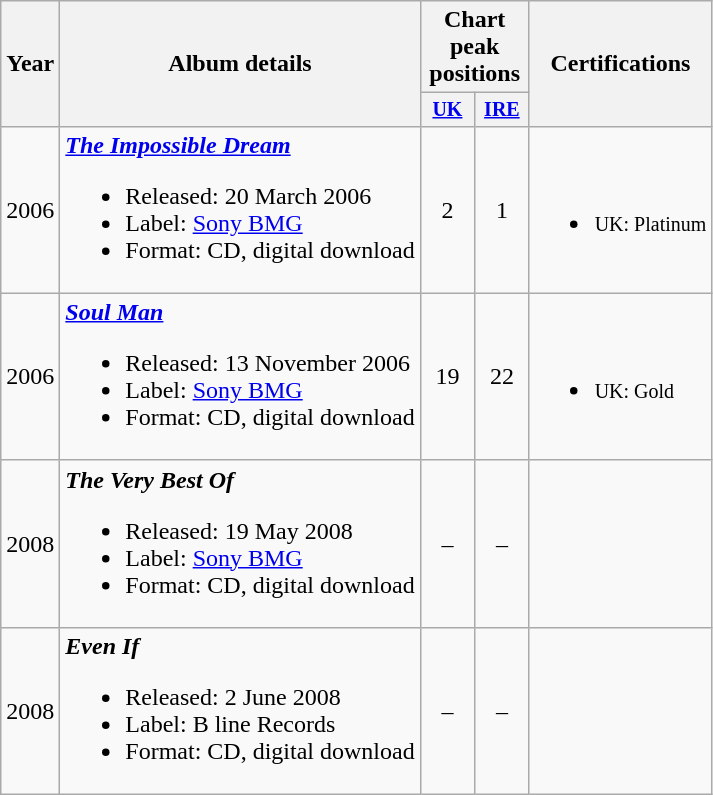<table class=wikitable style=text-align:center;>
<tr>
<th rowspan=2>Year</th>
<th rowspan=2>Album details</th>
<th colspan=2>Chart peak positions</th>
<th rowspan=2>Certifications</th>
</tr>
<tr style=font-size:smaller;>
<th width=30><a href='#'>UK</a></th>
<th width=30><a href='#'>IRE</a></th>
</tr>
<tr>
<td>2006</td>
<td align=left><strong><em><a href='#'>The Impossible Dream</a></em></strong><br><ul><li>Released: 20 March 2006</li><li>Label: <a href='#'>Sony BMG</a></li><li>Format: CD, digital download</li></ul></td>
<td>2</td>
<td>1</td>
<td align=left><br><ul><li><small>UK: Platinum</small></li></ul></td>
</tr>
<tr>
<td>2006</td>
<td align=left><strong><em><a href='#'>Soul Man</a></em></strong><br><ul><li>Released: 13 November 2006</li><li>Label: <a href='#'>Sony BMG</a></li><li>Format: CD, digital download</li></ul></td>
<td>19</td>
<td>22</td>
<td align=left><br><ul><li><small>UK: Gold</small></li></ul></td>
</tr>
<tr>
<td>2008</td>
<td align=left><strong><em>The Very Best Of</em></strong><br><ul><li>Released: 19 May 2008</li><li>Label: <a href='#'>Sony BMG</a></li><li>Format: CD, digital download</li></ul></td>
<td>–</td>
<td>–</td>
<td align=left></td>
</tr>
<tr>
<td>2008</td>
<td align=left><strong><em>Even If</em></strong><br><ul><li>Released: 2 June 2008</li><li>Label: B line Records</li><li>Format: CD, digital download</li></ul></td>
<td>–</td>
<td>–</td>
<td align=left></td>
</tr>
</table>
